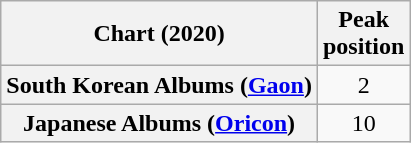<table class="wikitable plainrowheaders" style="text-align:center">
<tr>
<th scope="col">Chart (2020)</th>
<th scope="col">Peak<br>position</th>
</tr>
<tr>
<th scope="row">South Korean Albums (<a href='#'>Gaon</a>)</th>
<td>2</td>
</tr>
<tr>
<th scope="row">Japanese Albums (<a href='#'>Oricon</a>)</th>
<td>10</td>
</tr>
</table>
